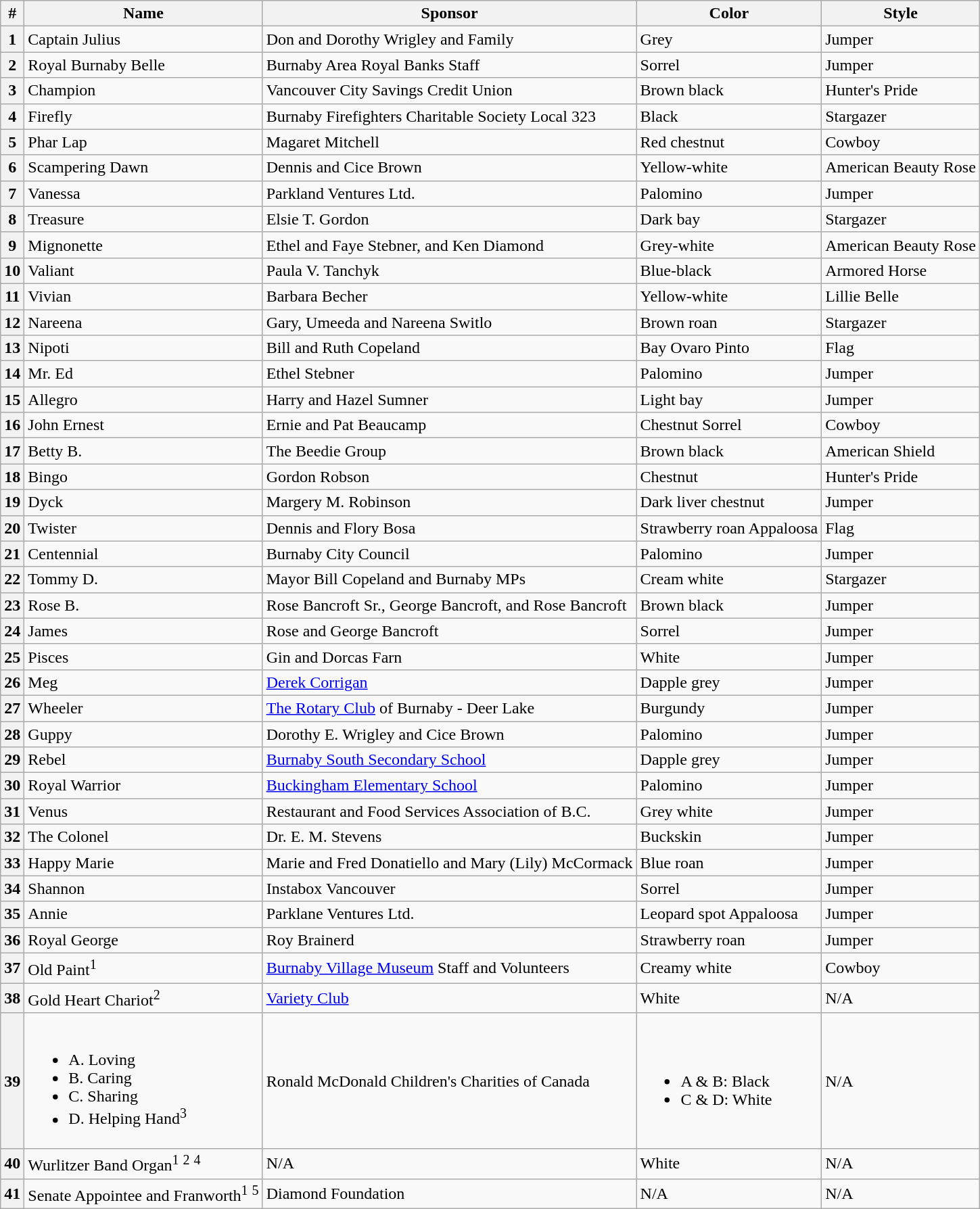<table class=wikitable>
<tr>
<th>#</th>
<th>Name</th>
<th>Sponsor</th>
<th>Color</th>
<th>Style</th>
</tr>
<tr>
<th>1</th>
<td>Captain Julius</td>
<td>Don and Dorothy Wrigley and Family</td>
<td>Grey</td>
<td>Jumper</td>
</tr>
<tr>
<th>2</th>
<td>Royal Burnaby Belle</td>
<td>Burnaby Area Royal Banks Staff</td>
<td>Sorrel</td>
<td>Jumper</td>
</tr>
<tr>
<th>3</th>
<td>Champion</td>
<td>Vancouver City Savings Credit Union</td>
<td>Brown black</td>
<td>Hunter's Pride</td>
</tr>
<tr>
<th>4</th>
<td>Firefly</td>
<td>Burnaby Firefighters Charitable Society Local 323</td>
<td>Black</td>
<td>Stargazer</td>
</tr>
<tr>
<th>5</th>
<td>Phar Lap</td>
<td>Magaret Mitchell</td>
<td>Red chestnut</td>
<td>Cowboy</td>
</tr>
<tr>
<th>6</th>
<td>Scampering Dawn</td>
<td>Dennis and Cice Brown</td>
<td>Yellow-white</td>
<td>American Beauty Rose</td>
</tr>
<tr>
<th>7</th>
<td>Vanessa</td>
<td>Parkland Ventures Ltd.</td>
<td>Palomino</td>
<td>Jumper</td>
</tr>
<tr>
<th>8</th>
<td>Treasure</td>
<td>Elsie T. Gordon</td>
<td>Dark bay</td>
<td>Stargazer</td>
</tr>
<tr>
<th>9</th>
<td>Mignonette</td>
<td>Ethel and Faye Stebner, and Ken Diamond</td>
<td>Grey-white</td>
<td>American Beauty Rose</td>
</tr>
<tr>
<th>10</th>
<td>Valiant</td>
<td>Paula V. Tanchyk</td>
<td>Blue-black</td>
<td>Armored Horse</td>
</tr>
<tr>
<th>11</th>
<td>Vivian</td>
<td>Barbara Becher</td>
<td>Yellow-white</td>
<td>Lillie Belle</td>
</tr>
<tr>
<th>12</th>
<td>Nareena</td>
<td>Gary, Umeeda and Nareena Switlo</td>
<td>Brown roan</td>
<td>Stargazer</td>
</tr>
<tr>
<th>13</th>
<td>Nipoti</td>
<td>Bill and Ruth Copeland</td>
<td>Bay Ovaro Pinto</td>
<td>Flag</td>
</tr>
<tr>
<th>14</th>
<td>Mr. Ed</td>
<td>Ethel Stebner</td>
<td>Palomino</td>
<td>Jumper</td>
</tr>
<tr>
<th>15</th>
<td>Allegro</td>
<td>Harry and Hazel Sumner</td>
<td>Light bay</td>
<td>Jumper</td>
</tr>
<tr>
<th>16</th>
<td>John Ernest</td>
<td>Ernie and Pat Beaucamp</td>
<td>Chestnut Sorrel</td>
<td>Cowboy</td>
</tr>
<tr>
<th>17</th>
<td>Betty B.</td>
<td>The Beedie Group</td>
<td>Brown black</td>
<td>American Shield</td>
</tr>
<tr>
<th>18</th>
<td>Bingo</td>
<td>Gordon Robson</td>
<td>Chestnut</td>
<td>Hunter's Pride</td>
</tr>
<tr>
<th>19</th>
<td>Dyck</td>
<td>Margery M. Robinson</td>
<td>Dark liver chestnut</td>
<td>Jumper</td>
</tr>
<tr>
<th>20</th>
<td>Twister</td>
<td>Dennis and Flory Bosa</td>
<td>Strawberry roan Appaloosa</td>
<td>Flag</td>
</tr>
<tr>
<th>21</th>
<td>Centennial</td>
<td>Burnaby City Council</td>
<td>Palomino</td>
<td>Jumper</td>
</tr>
<tr>
<th>22</th>
<td>Tommy D.</td>
<td>Mayor Bill Copeland and Burnaby MPs</td>
<td>Cream white</td>
<td>Stargazer</td>
</tr>
<tr>
<th>23</th>
<td>Rose B.</td>
<td>Rose Bancroft Sr., George Bancroft, and Rose Bancroft</td>
<td>Brown black</td>
<td>Jumper</td>
</tr>
<tr>
<th>24</th>
<td>James</td>
<td>Rose and George Bancroft</td>
<td>Sorrel</td>
<td>Jumper</td>
</tr>
<tr>
<th>25</th>
<td>Pisces</td>
<td>Gin and Dorcas Farn</td>
<td>White</td>
<td>Jumper</td>
</tr>
<tr>
<th>26</th>
<td>Meg</td>
<td><a href='#'>Derek Corrigan</a></td>
<td>Dapple grey</td>
<td>Jumper</td>
</tr>
<tr>
<th>27</th>
<td>Wheeler</td>
<td><a href='#'>The Rotary Club</a> of Burnaby - Deer Lake</td>
<td>Burgundy</td>
<td>Jumper</td>
</tr>
<tr>
<th>28</th>
<td>Guppy</td>
<td>Dorothy E. Wrigley and Cice Brown</td>
<td>Palomino</td>
<td>Jumper</td>
</tr>
<tr>
<th>29</th>
<td>Rebel</td>
<td><a href='#'>Burnaby South Secondary School</a></td>
<td>Dapple grey</td>
<td>Jumper</td>
</tr>
<tr>
<th>30</th>
<td>Royal Warrior</td>
<td><a href='#'>Buckingham Elementary School</a></td>
<td>Palomino</td>
<td>Jumper</td>
</tr>
<tr>
<th>31</th>
<td>Venus</td>
<td>Restaurant and Food Services Association of B.C.</td>
<td>Grey white</td>
<td>Jumper</td>
</tr>
<tr>
<th>32</th>
<td>The Colonel</td>
<td>Dr. E. M. Stevens</td>
<td>Buckskin</td>
<td>Jumper</td>
</tr>
<tr>
<th>33</th>
<td>Happy Marie</td>
<td>Marie and Fred Donatiello and Mary (Lily) McCormack</td>
<td>Blue roan</td>
<td>Jumper</td>
</tr>
<tr>
<th>34</th>
<td>Shannon</td>
<td>Instabox Vancouver</td>
<td>Sorrel</td>
<td>Jumper</td>
</tr>
<tr>
<th>35</th>
<td>Annie</td>
<td>Parklane Ventures Ltd.</td>
<td>Leopard spot Appaloosa</td>
<td>Jumper</td>
</tr>
<tr>
<th>36</th>
<td>Royal George</td>
<td>Roy Brainerd</td>
<td>Strawberry roan</td>
<td>Jumper</td>
</tr>
<tr>
<th>37</th>
<td>Old Paint<sup>1</sup></td>
<td><a href='#'>Burnaby Village Museum</a> Staff and Volunteers</td>
<td>Creamy white</td>
<td>Cowboy</td>
</tr>
<tr>
<th>38</th>
<td>Gold Heart Chariot<sup>2</sup></td>
<td><a href='#'>Variety Club</a></td>
<td>White</td>
<td>N/A</td>
</tr>
<tr>
<th>39</th>
<td><br><ul><li>A. Loving</li><li>B. Caring</li><li>C. Sharing</li><li>D. Helping Hand<sup>3</sup></li></ul></td>
<td>Ronald McDonald Children's Charities of Canada</td>
<td><br><ul><li>A & B: Black</li><li>C & D: White</li></ul></td>
<td>N/A</td>
</tr>
<tr>
<th>40</th>
<td>Wurlitzer Band Organ<sup>1</sup> <sup>2</sup> <sup>4</sup></td>
<td>N/A</td>
<td>White</td>
<td>N/A</td>
</tr>
<tr>
<th>41</th>
<td>Senate Appointee and Franworth<sup>1</sup> <sup>5</sup></td>
<td>Diamond Foundation</td>
<td>N/A</td>
<td>N/A</td>
</tr>
</table>
